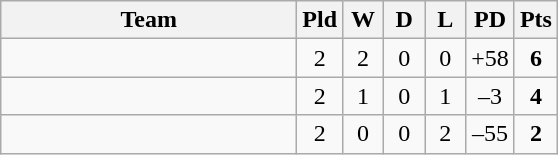<table class="wikitable" style="text-align:center;">
<tr>
<th width="190">Team</th>
<th width="20" abbr="Played">Pld</th>
<th width="20" abbr="Won">W</th>
<th width="20" abbr="Drawn">D</th>
<th width="20" abbr="Lost">L</th>
<th width="25" abbr="Points difference">PD</th>
<th width="20" abbr="Points">Pts</th>
</tr>
<tr>
<td align="left"></td>
<td>2</td>
<td>2</td>
<td>0</td>
<td>0</td>
<td>+58</td>
<td><strong>6</strong></td>
</tr>
<tr>
<td align="left"></td>
<td>2</td>
<td>1</td>
<td>0</td>
<td>1</td>
<td>–3</td>
<td><strong>4</strong></td>
</tr>
<tr>
<td align="left"></td>
<td>2</td>
<td>0</td>
<td>0</td>
<td>2</td>
<td>–55</td>
<td><strong>2</strong></td>
</tr>
</table>
